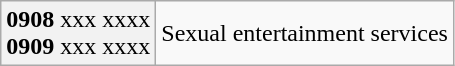<table class="wikitable" style="width: auto; margin-left: 1.5em;">
<tr>
<th scope="row" style="font-weight: normal;"><strong>0908</strong> xxx xxxx<br><strong>0909</strong> xxx xxxx</th>
<td>Sexual entertainment services</td>
</tr>
</table>
